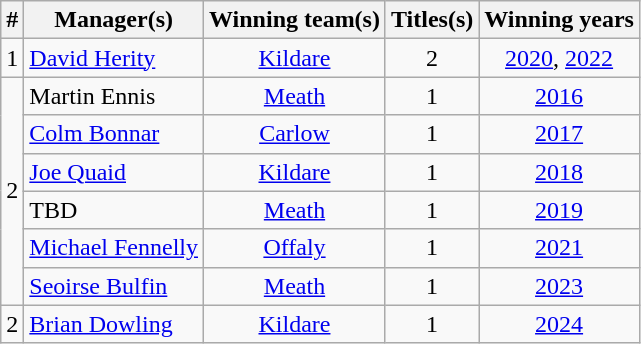<table class="wikitable sortable" style="text-align:center">
<tr>
<th>#</th>
<th>Manager(s)</th>
<th>Winning team(s)</th>
<th>Titles(s)</th>
<th>Winning years</th>
</tr>
<tr>
<td>1</td>
<td style="text-align:left"> <a href='#'>David Herity</a></td>
<td><a href='#'>Kildare</a></td>
<td>2</td>
<td><a href='#'>2020</a>, <a href='#'>2022</a></td>
</tr>
<tr>
<td rowspan="6">2</td>
<td style="text-align:left"> Martin Ennis</td>
<td><a href='#'>Meath</a></td>
<td>1</td>
<td><a href='#'>2016</a></td>
</tr>
<tr>
<td style="text-align:left"> <a href='#'>Colm Bonnar</a></td>
<td><a href='#'>Carlow</a></td>
<td>1</td>
<td><a href='#'>2017</a></td>
</tr>
<tr>
<td style="text-align:left"> <a href='#'>Joe Quaid</a></td>
<td><a href='#'>Kildare</a></td>
<td>1</td>
<td><a href='#'>2018</a></td>
</tr>
<tr>
<td style="text-align:left"> TBD</td>
<td><a href='#'>Meath</a></td>
<td>1</td>
<td><a href='#'>2019</a></td>
</tr>
<tr>
<td style="text-align:left"> <a href='#'>Michael Fennelly</a></td>
<td><a href='#'>Offaly</a></td>
<td>1</td>
<td><a href='#'>2021</a></td>
</tr>
<tr>
<td style="text-align:left"> <a href='#'>Seoirse Bulfin</a></td>
<td><a href='#'>Meath</a></td>
<td>1</td>
<td><a href='#'>2023</a></td>
</tr>
<tr>
<td rowspan="6">2</td>
<td style="text-align:left"> <a href='#'>Brian Dowling</a></td>
<td><a href='#'>Kildare</a></td>
<td>1</td>
<td><a href='#'>2024</a></td>
</tr>
</table>
